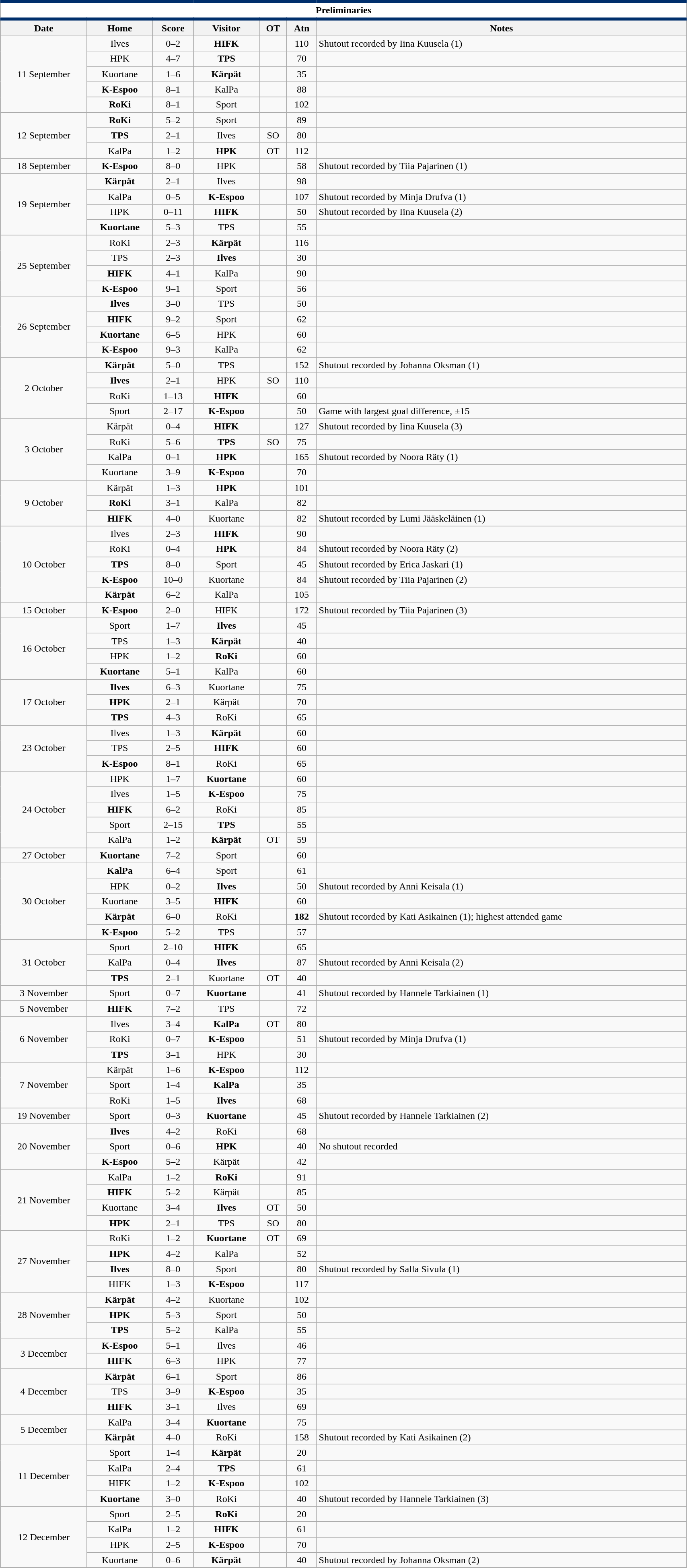<table class="wikitable toccolours collapsible collapsed" style="width:90%; clear:both; margin:1.5em auto; text-align:center;">
<tr>
<th colspan="11" style="background:#FFFFFF; border-top:#002f6c 5px solid; border-bottom:#002f6c 5px solid;">Preliminaries</th>
</tr>
<tr>
<th>Date</th>
<th>Home</th>
<th>Score</th>
<th>Visitor</th>
<th>OT</th>
<th>Atn</th>
<th>Notes</th>
</tr>
<tr>
<td rowspan="5">11 September</td>
<td>Ilves</td>
<td>0–2</td>
<td><strong>HIFK</strong></td>
<td></td>
<td>110</td>
<td align="left">Shutout recorded by Iina Kuusela (1)</td>
</tr>
<tr>
<td>HPK</td>
<td>4–7</td>
<td><strong>TPS</strong></td>
<td></td>
<td>70</td>
<td></td>
</tr>
<tr>
<td>Kuortane</td>
<td>1–6</td>
<td><strong>Kärpät</strong></td>
<td></td>
<td>35</td>
<td></td>
</tr>
<tr>
<td><strong>K-Espoo</strong></td>
<td>8–1</td>
<td>KalPa</td>
<td></td>
<td>88</td>
<td></td>
</tr>
<tr>
<td><strong>RoKi</strong></td>
<td>8–1</td>
<td>Sport</td>
<td></td>
<td>102</td>
<td></td>
</tr>
<tr>
<td rowspan="3">12 September</td>
<td><strong>RoKi</strong></td>
<td>5–2</td>
<td>Sport</td>
<td></td>
<td>89</td>
<td></td>
</tr>
<tr>
<td><strong>TPS</strong></td>
<td>2–1</td>
<td>Ilves</td>
<td>SO</td>
<td>80</td>
<td></td>
</tr>
<tr>
<td>KalPa</td>
<td>1–2</td>
<td><strong>HPK</strong></td>
<td>OT</td>
<td>112</td>
<td></td>
</tr>
<tr>
<td>18 September</td>
<td><strong>K-Espoo</strong></td>
<td>8–0</td>
<td>HPK</td>
<td></td>
<td>58</td>
<td align="left">Shutout recorded by Tiia Pajarinen (1)</td>
</tr>
<tr>
<td rowspan="4">19 September</td>
<td><strong>Kärpät</strong></td>
<td>2–1</td>
<td>Ilves</td>
<td></td>
<td>98</td>
<td></td>
</tr>
<tr>
<td>KalPa</td>
<td>0–5</td>
<td><strong>K-Espoo</strong></td>
<td></td>
<td>107</td>
<td align="left">Shutout recorded by Minja Drufva (1)</td>
</tr>
<tr>
<td>HPK</td>
<td>0–11</td>
<td><strong>HIFK</strong></td>
<td></td>
<td>50</td>
<td align="left">Shutout recorded by Iina Kuusela (2)</td>
</tr>
<tr>
<td><strong>Kuortane</strong></td>
<td>5–3</td>
<td>TPS</td>
<td></td>
<td>55</td>
<td></td>
</tr>
<tr>
<td rowspan="4">25 September</td>
<td>RoKi</td>
<td>2–3</td>
<td><strong>Kärpät</strong></td>
<td></td>
<td>116</td>
<td></td>
</tr>
<tr>
<td>TPS</td>
<td>2–3</td>
<td><strong>Ilves</strong></td>
<td></td>
<td>30</td>
<td></td>
</tr>
<tr>
<td><strong>HIFK</strong></td>
<td>4–1</td>
<td>KalPa</td>
<td></td>
<td>90</td>
<td></td>
</tr>
<tr>
<td><strong>K-Espoo</strong></td>
<td>9–1</td>
<td>Sport</td>
<td></td>
<td>56</td>
<td></td>
</tr>
<tr>
<td rowspan="4">26 September</td>
<td><strong>Ilves</strong></td>
<td>3–0</td>
<td>TPS</td>
<td></td>
<td>50</td>
<td align="left"></td>
</tr>
<tr>
<td><strong>HIFK</strong></td>
<td>9–2</td>
<td>Sport</td>
<td></td>
<td>62</td>
<td></td>
</tr>
<tr>
<td><strong>Kuortane</strong></td>
<td>6–5</td>
<td>HPK</td>
<td></td>
<td>60</td>
<td></td>
</tr>
<tr>
<td><strong>K-Espoo</strong></td>
<td>9–3</td>
<td>KalPa</td>
<td></td>
<td>62</td>
<td></td>
</tr>
<tr>
<td rowspan="4">2 October</td>
<td><strong>Kärpät</strong></td>
<td>5–0</td>
<td>TPS</td>
<td></td>
<td>152</td>
<td align="left">Shutout recorded by Johanna Oksman (1)</td>
</tr>
<tr>
<td><strong>Ilves</strong></td>
<td>2–1</td>
<td>HPK</td>
<td>SO</td>
<td>110</td>
<td></td>
</tr>
<tr>
<td>RoKi</td>
<td>1–13</td>
<td><strong>HIFK</strong></td>
<td></td>
<td>60</td>
<td></td>
</tr>
<tr>
<td>Sport</td>
<td>2–17</td>
<td><strong>K-Espoo</strong></td>
<td></td>
<td>50</td>
<td align="left">Game with largest goal difference, ±15</td>
</tr>
<tr>
<td rowspan="4">3 October</td>
<td>Kärpät</td>
<td>0–4</td>
<td><strong>HIFK</strong></td>
<td></td>
<td>127</td>
<td align="left">Shutout recorded by Iina Kuusela (3)</td>
</tr>
<tr>
<td>RoKi</td>
<td>5–6</td>
<td><strong>TPS</strong></td>
<td>SO</td>
<td>75</td>
<td></td>
</tr>
<tr>
<td>KalPa</td>
<td>0–1</td>
<td><strong>HPK</strong></td>
<td></td>
<td>165</td>
<td align="left">Shutout recorded by Noora Räty (1)</td>
</tr>
<tr>
<td>Kuortane</td>
<td>3–9</td>
<td><strong>K-Espoo</strong></td>
<td></td>
<td>70</td>
<td></td>
</tr>
<tr>
<td rowspan="3">9 October</td>
<td>Kärpät</td>
<td>1–3</td>
<td><strong>HPK</strong></td>
<td></td>
<td>101</td>
<td></td>
</tr>
<tr>
<td><strong>RoKi</strong></td>
<td>3–1</td>
<td>KalPa</td>
<td></td>
<td>82</td>
<td></td>
</tr>
<tr>
<td><strong>HIFK</strong></td>
<td>4–0</td>
<td>Kuortane</td>
<td></td>
<td>82</td>
<td align="left">Shutout recorded by Lumi Jääskeläinen (1)</td>
</tr>
<tr>
<td rowspan="5">10 October</td>
<td>Ilves</td>
<td>2–3</td>
<td><strong>HIFK</strong></td>
<td></td>
<td>90</td>
<td></td>
</tr>
<tr>
<td>RoKi</td>
<td>0–4</td>
<td><strong>HPK</strong></td>
<td></td>
<td>84</td>
<td align="left">Shutout recorded by Noora Räty (2)</td>
</tr>
<tr>
<td><strong>TPS</strong></td>
<td>8–0</td>
<td>Sport</td>
<td></td>
<td>45</td>
<td align="left">Shutout recorded by Erica Jaskari (1)</td>
</tr>
<tr>
<td><strong>K-Espoo</strong></td>
<td>10–0</td>
<td>Kuortane</td>
<td></td>
<td>84</td>
<td align="left">Shutout recorded by Tiia Pajarinen (2)</td>
</tr>
<tr>
<td><strong>Kärpät</strong></td>
<td>6–2</td>
<td>KalPa</td>
<td></td>
<td>105</td>
<td></td>
</tr>
<tr>
<td>15 October</td>
<td><strong>K-Espoo</strong></td>
<td>2–0</td>
<td>HIFK</td>
<td></td>
<td>172</td>
<td align="left">Shutout recorded by Tiia Pajarinen (3)</td>
</tr>
<tr>
<td rowspan="4">16 October</td>
<td>Sport</td>
<td>1–7</td>
<td><strong>Ilves</strong></td>
<td></td>
<td>45</td>
<td></td>
</tr>
<tr>
<td>TPS</td>
<td>1–3</td>
<td><strong>Kärpät</strong></td>
<td></td>
<td>40</td>
<td></td>
</tr>
<tr>
<td>HPK</td>
<td>1–2</td>
<td><strong>RoKi</strong></td>
<td></td>
<td>60</td>
<td></td>
</tr>
<tr>
<td><strong>Kuortane</strong></td>
<td>5–1</td>
<td>KalPa</td>
<td></td>
<td>60</td>
<td></td>
</tr>
<tr>
<td rowspan="3">17 October</td>
<td><strong>Ilves</strong></td>
<td>6–3</td>
<td>Kuortane</td>
<td></td>
<td>75</td>
<td></td>
</tr>
<tr>
<td><strong>HPK</strong></td>
<td>2–1</td>
<td>Kärpät</td>
<td></td>
<td>70</td>
<td></td>
</tr>
<tr>
<td><strong>TPS</strong></td>
<td>4–3</td>
<td>RoKi</td>
<td></td>
<td>65</td>
<td></td>
</tr>
<tr>
<td rowspan="3">23 October</td>
<td>Ilves</td>
<td>1–3</td>
<td><strong>Kärpät</strong></td>
<td></td>
<td>60</td>
<td></td>
</tr>
<tr>
<td>TPS</td>
<td>2–5</td>
<td><strong>HIFK</strong></td>
<td></td>
<td>60</td>
<td></td>
</tr>
<tr>
<td><strong>K-Espoo</strong></td>
<td>8–1</td>
<td>RoKi</td>
<td></td>
<td>65</td>
<td></td>
</tr>
<tr>
<td rowspan="5">24 October</td>
<td>HPK</td>
<td>1–7</td>
<td><strong>Kuortane</strong></td>
<td></td>
<td>60</td>
<td></td>
</tr>
<tr>
<td>Ilves</td>
<td>1–5</td>
<td><strong>K-Espoo</strong></td>
<td></td>
<td>75</td>
<td></td>
</tr>
<tr>
<td><strong>HIFK</strong></td>
<td>6–2</td>
<td>RoKi</td>
<td></td>
<td>85</td>
<td></td>
</tr>
<tr>
<td>Sport</td>
<td>2–15</td>
<td><strong>TPS</strong></td>
<td></td>
<td>55</td>
<td align="left"></td>
</tr>
<tr>
<td>KalPa</td>
<td>1–2</td>
<td><strong>Kärpät</strong></td>
<td>OT</td>
<td>59</td>
<td></td>
</tr>
<tr>
<td>27 October</td>
<td><strong>Kuortane</strong></td>
<td>7–2</td>
<td>Sport</td>
<td></td>
<td>60</td>
<td></td>
</tr>
<tr>
<td rowspan="5">30 October</td>
<td><strong>KalPa</strong></td>
<td>6–4</td>
<td>Sport</td>
<td></td>
<td>61</td>
<td></td>
</tr>
<tr>
<td>HPK</td>
<td>0–2</td>
<td><strong>Ilves</strong></td>
<td></td>
<td>50</td>
<td align="left">Shutout recorded by Anni Keisala (1)</td>
</tr>
<tr>
<td>Kuortane</td>
<td>3–5</td>
<td><strong>HIFK</strong></td>
<td></td>
<td>60</td>
<td></td>
</tr>
<tr>
<td><strong>Kärpät</strong></td>
<td>6–0</td>
<td>RoKi</td>
<td></td>
<td><strong>182</strong></td>
<td align="left">Shutout recorded by Kati Asikainen (1); highest attended game</td>
</tr>
<tr>
<td><strong>K-Espoo</strong></td>
<td>5–2</td>
<td>TPS</td>
<td></td>
<td>57</td>
<td></td>
</tr>
<tr>
<td rowspan="3">31 October</td>
<td>Sport</td>
<td>2–10</td>
<td><strong>HIFK</strong></td>
<td></td>
<td>65</td>
<td></td>
</tr>
<tr>
<td>KalPa</td>
<td>0–4</td>
<td><strong>Ilves</strong></td>
<td></td>
<td>87</td>
<td align="left">Shutout recorded by Anni Keisala (2)</td>
</tr>
<tr>
<td><strong>TPS</strong></td>
<td>2–1</td>
<td>Kuortane</td>
<td>OT</td>
<td>40</td>
<td></td>
</tr>
<tr>
<td>3 November</td>
<td>Sport</td>
<td>0–7</td>
<td><strong>Kuortane</strong></td>
<td></td>
<td>41</td>
<td align="left">Shutout recorded by Hannele Tarkiainen (1)</td>
</tr>
<tr>
<td>5 November</td>
<td><strong>HIFK</strong></td>
<td>7–2</td>
<td>TPS</td>
<td></td>
<td>72</td>
<td></td>
</tr>
<tr>
<td rowspan="3">6 November</td>
<td>Ilves</td>
<td>3–4</td>
<td><strong>KalPa</strong></td>
<td>OT</td>
<td>80</td>
<td></td>
</tr>
<tr>
<td>RoKi</td>
<td>0–7</td>
<td><strong>K-Espoo</strong></td>
<td></td>
<td>51</td>
<td align="left">Shutout recorded by Minja Drufva (1)</td>
</tr>
<tr>
<td><strong>TPS</strong></td>
<td>3–1</td>
<td>HPK</td>
<td></td>
<td>30</td>
<td></td>
</tr>
<tr>
<td rowspan="3">7 November</td>
<td>Kärpät</td>
<td>1–6</td>
<td><strong>K-Espoo</strong></td>
<td></td>
<td>112</td>
<td></td>
</tr>
<tr>
<td>Sport</td>
<td>1–4</td>
<td><strong>KalPa</strong></td>
<td></td>
<td>35</td>
<td></td>
</tr>
<tr>
<td>RoKi</td>
<td>1–5</td>
<td><strong>Ilves</strong></td>
<td></td>
<td>68</td>
<td></td>
</tr>
<tr>
<td>19 November</td>
<td>Sport</td>
<td>0–3</td>
<td><strong>Kuortane</strong></td>
<td></td>
<td>45</td>
<td align="left">Shutout recorded by Hannele Tarkiainen (2)</td>
</tr>
<tr>
<td rowspan="3">20 November</td>
<td><strong>Ilves</strong></td>
<td>4–2</td>
<td>RoKi</td>
<td></td>
<td>68</td>
<td></td>
</tr>
<tr>
<td>Sport</td>
<td>0–6</td>
<td><strong>HPK</strong></td>
<td></td>
<td>40</td>
<td align="left">No shutout recorded</td>
</tr>
<tr>
<td><strong>K-Espoo</strong></td>
<td>5–2</td>
<td>Kärpät</td>
<td></td>
<td>42</td>
<td></td>
</tr>
<tr>
<td rowspan="4">21 November</td>
<td>KalPa</td>
<td>1–2</td>
<td><strong>RoKi</strong></td>
<td></td>
<td>91</td>
<td></td>
</tr>
<tr>
<td><strong>HIFK</strong></td>
<td>5–2</td>
<td>Kärpät</td>
<td></td>
<td>85</td>
<td></td>
</tr>
<tr>
<td>Kuortane</td>
<td>3–4</td>
<td><strong>Ilves</strong></td>
<td>OT</td>
<td>50</td>
<td></td>
</tr>
<tr>
<td><strong>HPK</strong></td>
<td>2–1</td>
<td>TPS</td>
<td>SO</td>
<td>80</td>
<td></td>
</tr>
<tr>
<td rowspan="4">27 November</td>
<td>RoKi</td>
<td>1–2</td>
<td><strong>Kuortane</strong></td>
<td>OT</td>
<td>69</td>
<td></td>
</tr>
<tr>
<td><strong>HPK</strong></td>
<td>4–2</td>
<td>KalPa</td>
<td></td>
<td>52</td>
<td></td>
</tr>
<tr>
<td><strong>Ilves</strong></td>
<td>8–0</td>
<td>Sport</td>
<td></td>
<td>80</td>
<td align="left">Shutout recorded by Salla Sivula (1)</td>
</tr>
<tr>
<td>HIFK</td>
<td>1–3</td>
<td><strong>K-Espoo</strong></td>
<td></td>
<td>117</td>
<td></td>
</tr>
<tr>
<td rowspan="3">28 November</td>
<td><strong>Kärpät</strong></td>
<td>4–2</td>
<td>Kuortane</td>
<td></td>
<td>102</td>
<td></td>
</tr>
<tr>
<td><strong>HPK</strong></td>
<td>5–3</td>
<td>Sport</td>
<td></td>
<td>50</td>
<td></td>
</tr>
<tr>
<td><strong>TPS</strong></td>
<td>5–2</td>
<td>KalPa</td>
<td></td>
<td>55</td>
<td></td>
</tr>
<tr>
<td rowspan="2">3 December</td>
<td><strong>K-Espoo</strong></td>
<td>5–1</td>
<td>Ilves</td>
<td></td>
<td>46</td>
<td></td>
</tr>
<tr>
<td><strong>HIFK</strong></td>
<td>6–3</td>
<td>HPK</td>
<td></td>
<td>77</td>
<td></td>
</tr>
<tr>
<td rowspan="3">4 December</td>
<td><strong>Kärpät</strong></td>
<td>6–1</td>
<td>Sport</td>
<td></td>
<td>86</td>
<td></td>
</tr>
<tr>
<td>TPS</td>
<td>3–9</td>
<td><strong>K-Espoo</strong></td>
<td></td>
<td>35</td>
<td></td>
</tr>
<tr>
<td><strong>HIFK</strong></td>
<td>3–1</td>
<td>Ilves</td>
<td></td>
<td>69</td>
<td></td>
</tr>
<tr>
<td rowspan="2">5 December</td>
<td>KalPa</td>
<td>3–4</td>
<td><strong>Kuortane</strong></td>
<td></td>
<td>75</td>
<td></td>
</tr>
<tr>
<td><strong>Kärpät</strong></td>
<td>4–0</td>
<td>RoKi</td>
<td></td>
<td>158</td>
<td align="left">Shutout recorded by Kati Asikainen (2)</td>
</tr>
<tr>
<td rowspan="4">11 December</td>
<td>Sport</td>
<td>1–4</td>
<td><strong>Kärpät</strong></td>
<td></td>
<td>20</td>
<td></td>
</tr>
<tr>
<td>KalPa</td>
<td>2–4</td>
<td><strong>TPS</strong></td>
<td></td>
<td>61</td>
<td></td>
</tr>
<tr>
<td>HIFK</td>
<td>1–2</td>
<td><strong>K-Espoo</strong></td>
<td></td>
<td>102</td>
<td></td>
</tr>
<tr>
<td><strong>Kuortane</strong></td>
<td>3–0</td>
<td>RoKi</td>
<td></td>
<td>40</td>
<td align="left">Shutout recorded by Hannele Tarkiainen (3)</td>
</tr>
<tr>
<td rowspan="4">12 December</td>
<td>Sport</td>
<td>2–5</td>
<td><strong>RoKi</strong></td>
<td></td>
<td>20</td>
<td></td>
</tr>
<tr>
<td>KalPa</td>
<td>1–2</td>
<td><strong>HIFK</strong></td>
<td></td>
<td>61</td>
<td></td>
</tr>
<tr>
<td>HPK</td>
<td>2–5</td>
<td><strong>K-Espoo</strong></td>
<td></td>
<td>70</td>
<td></td>
</tr>
<tr>
<td>Kuortane</td>
<td>0–6</td>
<td><strong>Kärpät</strong></td>
<td></td>
<td>40</td>
<td align="left">Shutout recorded by Johanna Oksman (2)</td>
</tr>
<tr>
</tr>
</table>
